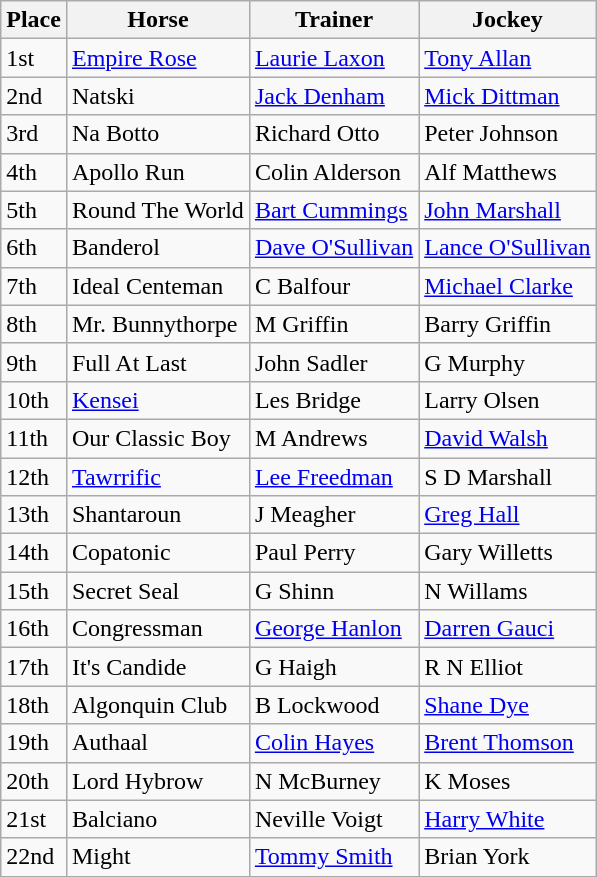<table class="wikitable sortable">
<tr>
<th>Place</th>
<th>Horse</th>
<th>Trainer</th>
<th>Jockey</th>
</tr>
<tr>
<td>1st</td>
<td><a href='#'>Empire Rose</a></td>
<td><a href='#'>Laurie Laxon</a></td>
<td><a href='#'>Tony Allan</a></td>
</tr>
<tr>
<td>2nd</td>
<td>Natski</td>
<td><a href='#'>Jack Denham</a></td>
<td><a href='#'>Mick Dittman</a></td>
</tr>
<tr>
<td>3rd</td>
<td>Na Botto</td>
<td>Richard Otto</td>
<td>Peter Johnson</td>
</tr>
<tr>
<td>4th</td>
<td>Apollo Run</td>
<td>Colin Alderson</td>
<td>Alf Matthews</td>
</tr>
<tr>
<td>5th</td>
<td>Round The World</td>
<td><a href='#'>Bart Cummings</a></td>
<td><a href='#'>John Marshall</a></td>
</tr>
<tr>
<td>6th</td>
<td>Banderol</td>
<td><a href='#'>Dave O'Sullivan</a></td>
<td><a href='#'>Lance O'Sullivan</a></td>
</tr>
<tr>
<td>7th</td>
<td>Ideal Centeman</td>
<td>C Balfour</td>
<td><a href='#'>Michael Clarke</a></td>
</tr>
<tr>
<td>8th</td>
<td>Mr. Bunnythorpe</td>
<td>M Griffin</td>
<td>Barry Griffin</td>
</tr>
<tr>
<td>9th</td>
<td>Full At Last</td>
<td>John Sadler</td>
<td>G Murphy</td>
</tr>
<tr>
<td>10th</td>
<td><a href='#'>Kensei</a></td>
<td>Les Bridge</td>
<td>Larry Olsen</td>
</tr>
<tr>
<td>11th</td>
<td>Our Classic Boy</td>
<td>M Andrews</td>
<td><a href='#'>David Walsh</a></td>
</tr>
<tr>
<td>12th</td>
<td><a href='#'>Tawrrific</a></td>
<td><a href='#'>Lee Freedman</a></td>
<td>S D Marshall</td>
</tr>
<tr>
<td>13th</td>
<td>Shantaroun</td>
<td>J Meagher</td>
<td><a href='#'>Greg Hall</a></td>
</tr>
<tr>
<td>14th</td>
<td>Copatonic</td>
<td>Paul Perry</td>
<td>Gary Willetts</td>
</tr>
<tr>
<td>15th</td>
<td>Secret Seal</td>
<td>G Shinn</td>
<td>N Willams</td>
</tr>
<tr>
<td>16th</td>
<td>Congressman</td>
<td><a href='#'>George Hanlon</a></td>
<td><a href='#'>Darren Gauci</a></td>
</tr>
<tr>
<td>17th</td>
<td>It's Candide</td>
<td>G Haigh</td>
<td>R N Elliot</td>
</tr>
<tr>
<td>18th</td>
<td>Algonquin Club</td>
<td>B Lockwood</td>
<td><a href='#'>Shane Dye</a></td>
</tr>
<tr>
<td>19th</td>
<td>Authaal</td>
<td><a href='#'>Colin Hayes</a></td>
<td><a href='#'>Brent Thomson</a></td>
</tr>
<tr>
<td>20th</td>
<td>Lord Hybrow</td>
<td>N McBurney</td>
<td>K Moses</td>
</tr>
<tr>
<td>21st</td>
<td>Balciano</td>
<td>Neville Voigt</td>
<td><a href='#'>Harry White</a></td>
</tr>
<tr>
<td>22nd</td>
<td>Might</td>
<td><a href='#'>Tommy Smith</a></td>
<td>Brian York</td>
</tr>
</table>
